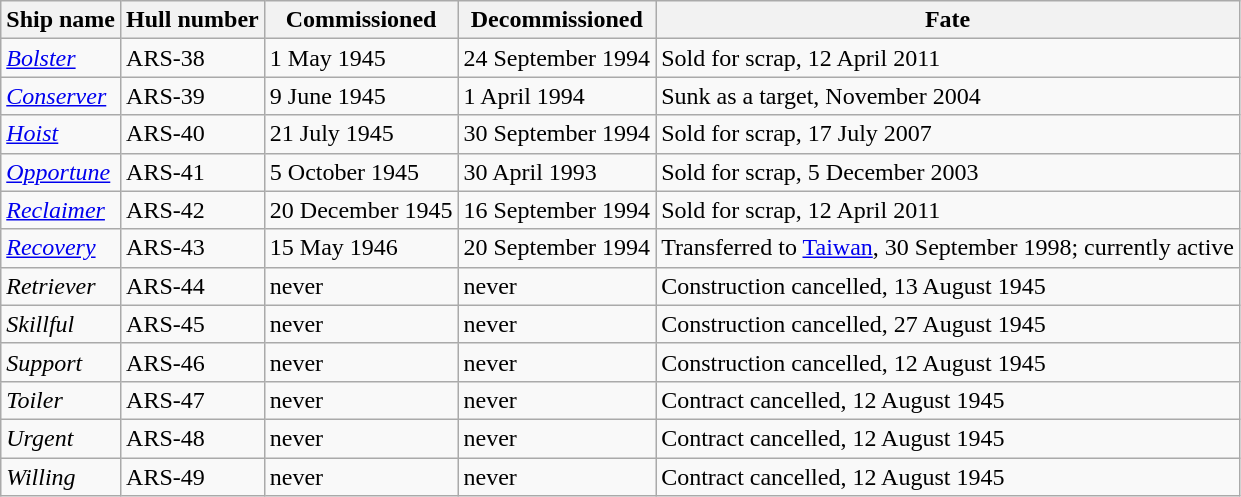<table class="wikitable sortable">
<tr>
<th>Ship name</th>
<th>Hull number</th>
<th>Commissioned</th>
<th>Decommissioned</th>
<th>Fate</th>
</tr>
<tr>
<td><a href='#'><em>Bolster</em></a></td>
<td>ARS-38</td>
<td>1 May 1945</td>
<td>24 September 1994</td>
<td>Sold for scrap, 12 April 2011</td>
</tr>
<tr>
<td><a href='#'><em>Conserver</em></a></td>
<td>ARS-39</td>
<td>9 June 1945</td>
<td>1 April 1994</td>
<td>Sunk as a target, November 2004</td>
</tr>
<tr>
<td><a href='#'><em>Hoist</em></a></td>
<td>ARS-40</td>
<td>21 July 1945</td>
<td>30 September 1994</td>
<td>Sold for scrap, 17 July 2007</td>
</tr>
<tr>
<td><a href='#'><em>Opportune</em></a></td>
<td>ARS-41</td>
<td>5 October 1945</td>
<td>30 April 1993</td>
<td>Sold for scrap, 5 December 2003</td>
</tr>
<tr>
<td><a href='#'><em>Reclaimer</em></a></td>
<td>ARS-42</td>
<td>20 December 1945</td>
<td>16 September 1994</td>
<td>Sold for scrap, 12 April 2011</td>
</tr>
<tr>
<td><a href='#'><em>Recovery</em></a></td>
<td>ARS-43</td>
<td>15 May 1946</td>
<td>20 September 1994</td>
<td>Transferred to <a href='#'>Taiwan</a>, 30 September 1998; currently active</td>
</tr>
<tr>
<td><em>Retriever</em></td>
<td>ARS-44</td>
<td>never</td>
<td>never</td>
<td>Construction cancelled, 13 August 1945</td>
</tr>
<tr>
<td><em>Skillful</em></td>
<td>ARS-45</td>
<td>never</td>
<td>never</td>
<td>Construction cancelled, 27 August 1945</td>
</tr>
<tr>
<td><em>Support</em></td>
<td>ARS-46</td>
<td>never</td>
<td>never</td>
<td>Construction cancelled, 12 August 1945</td>
</tr>
<tr>
<td><em>Toiler</em></td>
<td>ARS-47</td>
<td>never</td>
<td>never</td>
<td>Contract cancelled, 12 August 1945</td>
</tr>
<tr>
<td><em>Urgent</em></td>
<td>ARS-48</td>
<td>never</td>
<td>never</td>
<td>Contract cancelled, 12 August 1945</td>
</tr>
<tr>
<td><em>Willing</em></td>
<td>ARS-49</td>
<td>never</td>
<td>never</td>
<td>Contract cancelled, 12 August 1945</td>
</tr>
</table>
